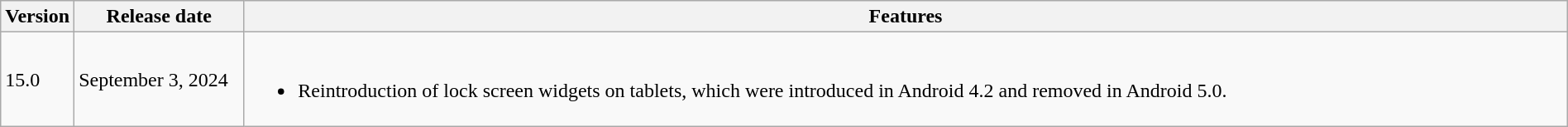<table class="wikitable" style="width:100%;">
<tr>
<th style="width:2%;">Version</th>
<th style="width:11%;">Release date</th>
<th style="width:87%;">Features</th>
</tr>
<tr>
<td>15.0</td>
<td>September 3, 2024</td>
<td><br><ul><li>Reintroduction of lock screen widgets on tablets, which were introduced in Android 4.2 and removed in Android 5.0.</li></ul></td>
</tr>
</table>
